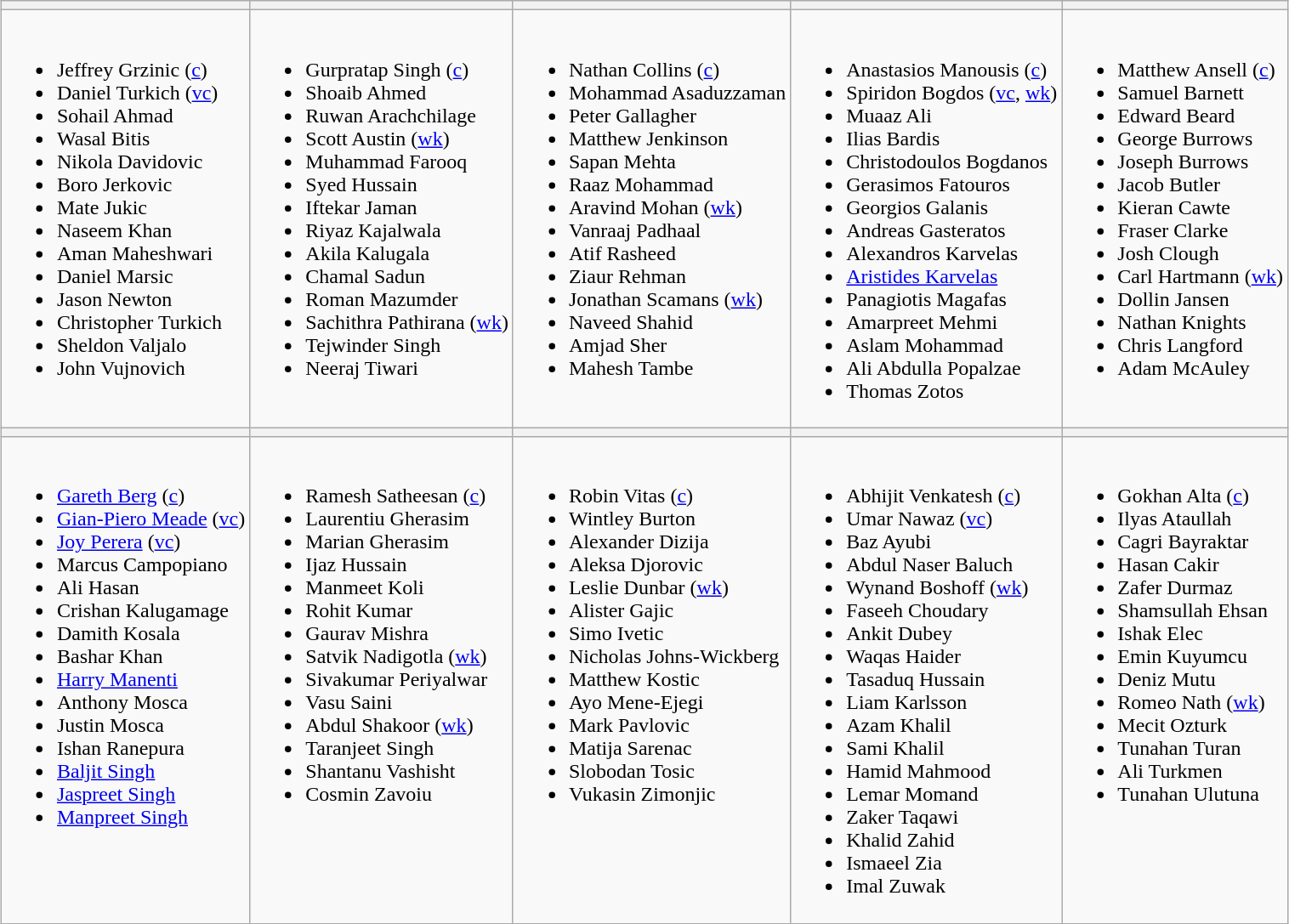<table class="wikitable" style="text-align:left; margin:auto">
<tr>
<th></th>
<th></th>
<th></th>
<th></th>
<th></th>
</tr>
<tr>
<td valign=top><br><ul><li>Jeffrey Grzinic (<a href='#'>c</a>)</li><li>Daniel Turkich (<a href='#'>vc</a>)</li><li>Sohail Ahmad</li><li>Wasal Bitis</li><li>Nikola Davidovic</li><li>Boro Jerkovic</li><li>Mate Jukic</li><li>Naseem Khan</li><li>Aman Maheshwari</li><li>Daniel Marsic</li><li>Jason Newton</li><li>Christopher Turkich</li><li>Sheldon Valjalo</li><li>John Vujnovich</li></ul></td>
<td valign=top><br><ul><li>Gurpratap Singh (<a href='#'>c</a>)</li><li>Shoaib Ahmed</li><li>Ruwan Arachchilage</li><li>Scott Austin (<a href='#'>wk</a>)</li><li>Muhammad Farooq</li><li>Syed Hussain</li><li>Iftekar Jaman</li><li>Riyaz Kajalwala</li><li>Akila Kalugala</li><li>Chamal Sadun</li><li>Roman Mazumder</li><li>Sachithra Pathirana (<a href='#'>wk</a>)</li><li>Tejwinder Singh</li><li>Neeraj Tiwari</li></ul></td>
<td valign=top><br><ul><li>Nathan Collins (<a href='#'>c</a>)</li><li>Mohammad Asaduzzaman</li><li>Peter Gallagher</li><li>Matthew Jenkinson</li><li>Sapan Mehta</li><li>Raaz Mohammad</li><li>Aravind Mohan (<a href='#'>wk</a>)</li><li>Vanraaj Padhaal</li><li>Atif Rasheed</li><li>Ziaur Rehman</li><li>Jonathan Scamans (<a href='#'>wk</a>)</li><li>Naveed Shahid</li><li>Amjad Sher</li><li>Mahesh Tambe</li></ul></td>
<td valign=top><br><ul><li>Anastasios Manousis (<a href='#'>c</a>)</li><li>Spiridon Bogdos (<a href='#'>vc</a>, <a href='#'>wk</a>)</li><li>Muaaz Ali</li><li>Ilias Bardis</li><li>Christodoulos Bogdanos</li><li>Gerasimos Fatouros</li><li>Georgios Galanis</li><li>Andreas Gasteratos</li><li>Alexandros Karvelas</li><li><a href='#'>Aristides Karvelas</a></li><li>Panagiotis Magafas</li><li>Amarpreet Mehmi</li><li>Aslam Mohammad</li><li>Ali Abdulla Popalzae</li><li>Thomas Zotos</li></ul></td>
<td valign=top><br><ul><li>Matthew Ansell (<a href='#'>c</a>)</li><li>Samuel Barnett</li><li>Edward Beard</li><li>George Burrows</li><li>Joseph Burrows</li><li>Jacob Butler</li><li>Kieran Cawte</li><li>Fraser Clarke</li><li>Josh Clough</li><li>Carl Hartmann (<a href='#'>wk</a>)</li><li>Dollin Jansen</li><li>Nathan Knights</li><li>Chris Langford</li><li>Adam McAuley</li></ul></td>
</tr>
<tr>
<th></th>
<th></th>
<th></th>
<th></th>
<th></th>
</tr>
<tr>
<td valign=top><br><ul><li><a href='#'>Gareth Berg</a> (<a href='#'>c</a>)</li><li><a href='#'>Gian-Piero Meade</a> (<a href='#'>vc</a>)</li><li><a href='#'>Joy Perera</a>  (<a href='#'>vc</a>)</li><li>Marcus Campopiano</li><li>Ali Hasan</li><li>Crishan Kalugamage</li><li>Damith Kosala</li><li>Bashar Khan</li><li><a href='#'>Harry Manenti</a></li><li>Anthony Mosca</li><li>Justin Mosca</li><li>Ishan Ranepura</li><li><a href='#'>Baljit Singh</a></li><li><a href='#'>Jaspreet Singh</a></li><li><a href='#'>Manpreet Singh</a></li></ul></td>
<td valign=top><br><ul><li>Ramesh Satheesan (<a href='#'>c</a>)</li><li>Laurentiu Gherasim</li><li>Marian Gherasim</li><li>Ijaz Hussain</li><li>Manmeet Koli</li><li>Rohit Kumar</li><li>Gaurav Mishra</li><li>Satvik Nadigotla (<a href='#'>wk</a>)</li><li>Sivakumar Periyalwar</li><li>Vasu Saini</li><li>Abdul Shakoor (<a href='#'>wk</a>)</li><li>Taranjeet Singh</li><li>Shantanu Vashisht</li><li>Cosmin Zavoiu</li></ul></td>
<td valign=top><br><ul><li>Robin Vitas (<a href='#'>c</a>)</li><li>Wintley Burton</li><li>Alexander Dizija</li><li>Aleksa Djorovic</li><li>Leslie Dunbar (<a href='#'>wk</a>)</li><li>Alister Gajic</li><li>Simo Ivetic</li><li>Nicholas Johns-Wickberg</li><li>Matthew Kostic</li><li>Ayo Mene-Ejegi</li><li>Mark Pavlovic</li><li>Matija Sarenac</li><li>Slobodan Tosic</li><li>Vukasin Zimonjic</li></ul></td>
<td valign=top><br><ul><li>Abhijit Venkatesh (<a href='#'>c</a>)</li><li>Umar Nawaz (<a href='#'>vc</a>)</li><li>Baz Ayubi</li><li>Abdul Naser Baluch</li><li>Wynand Boshoff (<a href='#'>wk</a>)</li><li>Faseeh Choudary</li><li>Ankit Dubey</li><li>Waqas Haider</li><li>Tasaduq Hussain</li><li>Liam Karlsson</li><li>Azam Khalil</li><li>Sami Khalil</li><li>Hamid Mahmood</li><li>Lemar Momand</li><li>Zaker Taqawi</li><li>Khalid Zahid</li><li>Ismaeel Zia</li><li>Imal Zuwak</li></ul></td>
<td valign=top><br><ul><li>Gokhan Alta (<a href='#'>c</a>)</li><li>Ilyas Ataullah</li><li>Cagri Bayraktar</li><li>Hasan Cakir</li><li>Zafer Durmaz</li><li>Shamsullah Ehsan</li><li>Ishak Elec</li><li>Emin Kuyumcu</li><li>Deniz Mutu</li><li>Romeo Nath (<a href='#'>wk</a>)</li><li>Mecit Ozturk</li><li>Tunahan Turan</li><li>Ali Turkmen</li><li>Tunahan Ulutuna</li></ul></td>
</tr>
</table>
